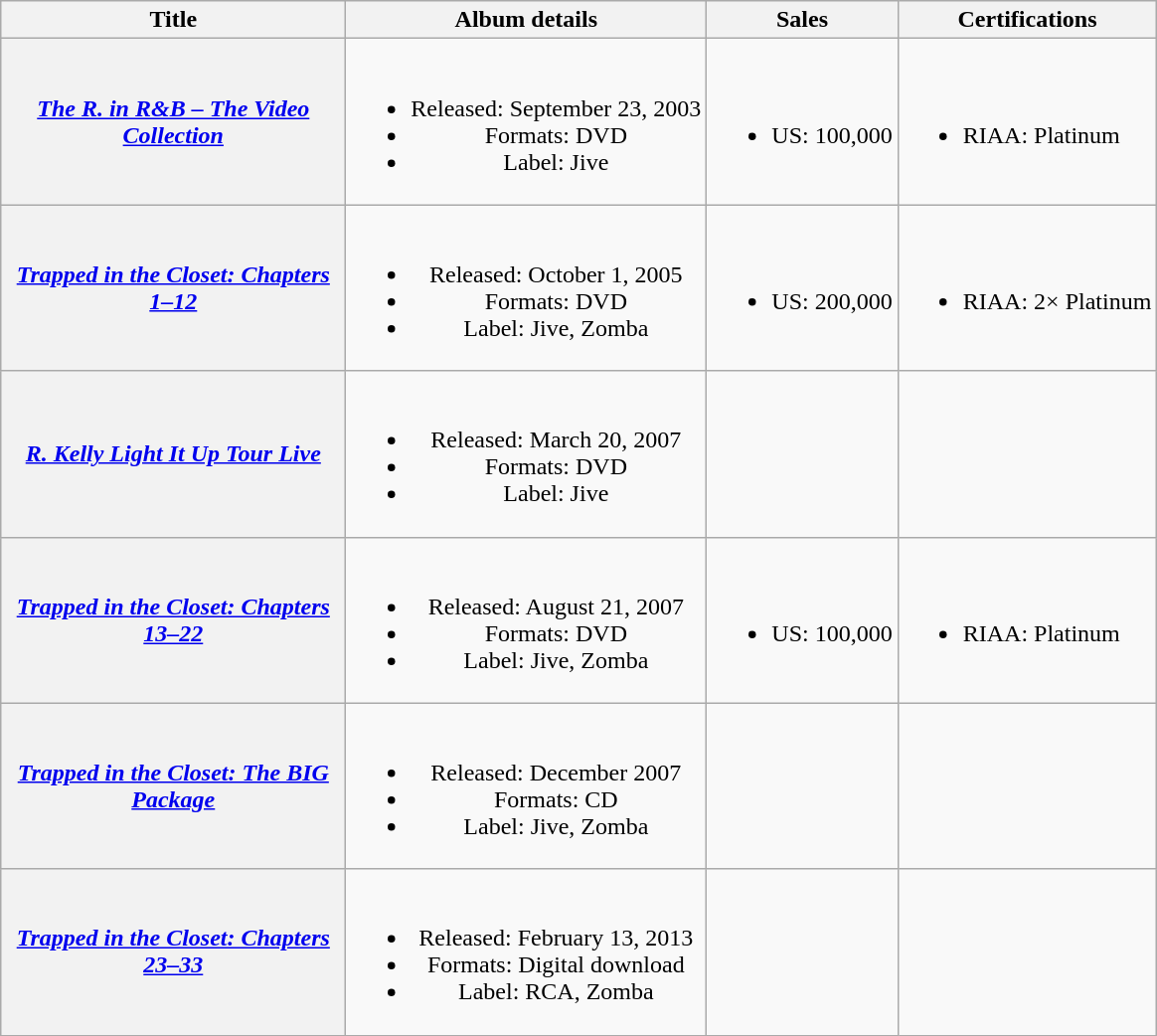<table class="wikitable plainrowheaders" style="text-align:center;">
<tr>
<th scope="col" style="width:14em;">Title</th>
<th scope="col">Album details</th>
<th scope="col">Sales</th>
<th scope="col">Certifications</th>
</tr>
<tr>
<th scope="row"><em><a href='#'>The R. in R&B – The Video Collection</a></em></th>
<td><br><ul><li>Released: September 23, 2003</li><li>Formats: DVD</li><li>Label: Jive</li></ul></td>
<td align="left"><br><ul><li>US: 100,000</li></ul></td>
<td align="left"><br><ul><li>RIAA: Platinum</li></ul></td>
</tr>
<tr>
<th scope="row"><em><a href='#'>Trapped in the Closet: Chapters 1–12</a></em></th>
<td><br><ul><li>Released: October 1, 2005</li><li>Formats: DVD</li><li>Label: Jive, Zomba</li></ul></td>
<td align="left"><br><ul><li>US: 200,000</li></ul></td>
<td align="left"><br><ul><li>RIAA: 2× Platinum</li></ul></td>
</tr>
<tr>
<th scope="row"><em><a href='#'>R. Kelly Light It Up Tour Live</a></em></th>
<td><br><ul><li>Released: March 20, 2007</li><li>Formats: DVD</li><li>Label: Jive</li></ul></td>
<td align="left"></td>
<td align="left"></td>
</tr>
<tr>
<th scope="row"><em><a href='#'>Trapped in the Closet: Chapters 13–22</a></em></th>
<td><br><ul><li>Released: August 21, 2007</li><li>Formats: DVD</li><li>Label: Jive, Zomba</li></ul></td>
<td align="left"><br><ul><li>US: 100,000</li></ul></td>
<td align="left"><br><ul><li>RIAA: Platinum</li></ul></td>
</tr>
<tr>
<th scope="row"><em><a href='#'>Trapped in the Closet: The BIG Package</a></em></th>
<td><br><ul><li>Released: December 2007</li><li>Formats: CD</li><li>Label: Jive, Zomba</li></ul></td>
<td align="left"></td>
<td align="left"></td>
</tr>
<tr>
<th scope="row"><em><a href='#'>Trapped in the Closet: Chapters 23–33</a></em></th>
<td><br><ul><li>Released: February 13, 2013</li><li>Formats: Digital download</li><li>Label: RCA, Zomba</li></ul></td>
<td align="left"></td>
<td align="left"></td>
</tr>
</table>
